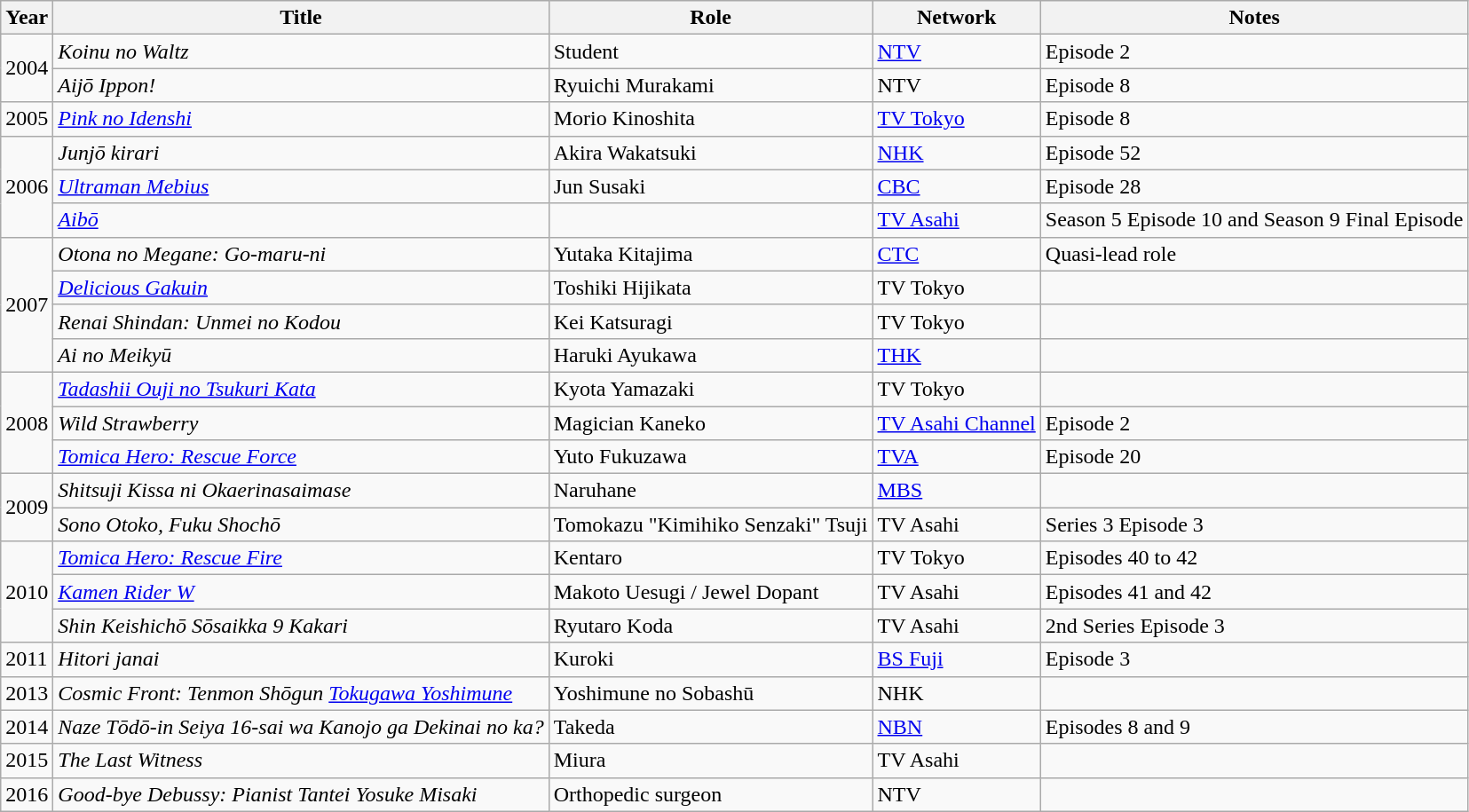<table class="wikitable">
<tr>
<th>Year</th>
<th>Title</th>
<th>Role</th>
<th>Network</th>
<th>Notes</th>
</tr>
<tr>
<td rowspan="2">2004</td>
<td><em>Koinu no Waltz</em></td>
<td>Student</td>
<td><a href='#'>NTV</a></td>
<td>Episode 2</td>
</tr>
<tr>
<td><em>Aijō Ippon!</em></td>
<td>Ryuichi Murakami</td>
<td>NTV</td>
<td>Episode 8</td>
</tr>
<tr>
<td>2005</td>
<td><em><a href='#'>Pink no Idenshi</a></em></td>
<td>Morio Kinoshita</td>
<td><a href='#'>TV Tokyo</a></td>
<td>Episode 8</td>
</tr>
<tr>
<td rowspan="3">2006</td>
<td><em>Junjō kirari</em></td>
<td>Akira Wakatsuki</td>
<td><a href='#'>NHK</a></td>
<td>Episode 52</td>
</tr>
<tr>
<td><em><a href='#'>Ultraman Mebius</a></em></td>
<td>Jun Susaki</td>
<td><a href='#'>CBC</a></td>
<td>Episode 28</td>
</tr>
<tr>
<td><em><a href='#'>Aibō</a></em></td>
<td></td>
<td><a href='#'>TV Asahi</a></td>
<td>Season 5 Episode 10 and Season 9 Final Episode</td>
</tr>
<tr>
<td rowspan="4">2007</td>
<td><em>Otona no Megane: Go-maru-ni</em></td>
<td>Yutaka Kitajima</td>
<td><a href='#'>CTC</a></td>
<td>Quasi-lead role</td>
</tr>
<tr>
<td><em><a href='#'>Delicious Gakuin</a></em></td>
<td>Toshiki Hijikata</td>
<td>TV Tokyo</td>
<td></td>
</tr>
<tr>
<td><em>Renai Shindan: Unmei no Kodou</em></td>
<td>Kei Katsuragi</td>
<td>TV Tokyo</td>
<td></td>
</tr>
<tr>
<td><em>Ai no Meikyū</em></td>
<td>Haruki Ayukawa</td>
<td><a href='#'>THK</a></td>
<td></td>
</tr>
<tr>
<td rowspan="3">2008</td>
<td><em><a href='#'>Tadashii Ouji no Tsukuri Kata</a></em></td>
<td>Kyota Yamazaki</td>
<td>TV Tokyo</td>
<td></td>
</tr>
<tr>
<td><em>Wild Strawberry</em></td>
<td>Magician Kaneko</td>
<td><a href='#'>TV Asahi Channel</a></td>
<td>Episode 2</td>
</tr>
<tr>
<td><em><a href='#'>Tomica Hero: Rescue Force</a></em></td>
<td>Yuto Fukuzawa</td>
<td><a href='#'>TVA</a></td>
<td>Episode 20</td>
</tr>
<tr>
<td rowspan="2">2009</td>
<td><em>Shitsuji Kissa ni Okaerinasaimase</em></td>
<td>Naruhane</td>
<td><a href='#'>MBS</a></td>
<td></td>
</tr>
<tr>
<td><em>Sono Otoko, Fuku Shochō</em></td>
<td>Tomokazu "Kimihiko Senzaki" Tsuji</td>
<td>TV Asahi</td>
<td>Series 3 Episode 3</td>
</tr>
<tr>
<td rowspan="3">2010</td>
<td><em><a href='#'>Tomica Hero: Rescue Fire</a></em></td>
<td>Kentaro</td>
<td>TV Tokyo</td>
<td>Episodes 40 to 42</td>
</tr>
<tr>
<td><em><a href='#'>Kamen Rider W</a></em></td>
<td>Makoto Uesugi / Jewel Dopant</td>
<td>TV Asahi</td>
<td>Episodes 41 and 42</td>
</tr>
<tr>
<td><em>Shin Keishichō Sōsaikka 9 Kakari</em></td>
<td>Ryutaro Koda</td>
<td>TV Asahi</td>
<td>2nd Series Episode 3</td>
</tr>
<tr>
<td>2011</td>
<td><em>Hitori janai</em></td>
<td>Kuroki</td>
<td><a href='#'>BS Fuji</a></td>
<td>Episode 3</td>
</tr>
<tr>
<td>2013</td>
<td><em>Cosmic Front: Tenmon Shōgun <a href='#'>Tokugawa Yoshimune</a></em></td>
<td>Yoshimune no Sobashū</td>
<td>NHK</td>
<td></td>
</tr>
<tr>
<td>2014</td>
<td><em>Naze Tōdō-in Seiya 16-sai wa Kanojo ga Dekinai no ka?</em></td>
<td>Takeda</td>
<td><a href='#'>NBN</a></td>
<td>Episodes 8 and 9</td>
</tr>
<tr>
<td>2015</td>
<td><em>The Last Witness</em></td>
<td>Miura</td>
<td>TV Asahi</td>
<td></td>
</tr>
<tr>
<td>2016</td>
<td><em>Good-bye Debussy: Pianist Tantei Yosuke Misaki</em></td>
<td>Orthopedic surgeon</td>
<td>NTV</td>
<td></td>
</tr>
</table>
